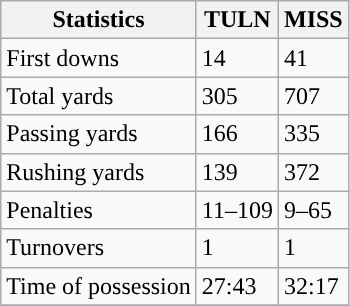<table class="wikitable" style="float: left;">
<tr>
<th>Statistics</th>
<th>TULN</th>
<th>MISS</th>
</tr>
<tr>
<td>First downs</td>
<td>14</td>
<td>41</td>
</tr>
<tr>
<td>Total yards</td>
<td>305</td>
<td>707</td>
</tr>
<tr>
<td>Passing yards</td>
<td>166</td>
<td>335</td>
</tr>
<tr>
<td>Rushing yards</td>
<td>139</td>
<td>372</td>
</tr>
<tr>
<td>Penalties</td>
<td>11–109</td>
<td>9–65</td>
</tr>
<tr>
<td>Turnovers</td>
<td>1</td>
<td>1</td>
</tr>
<tr>
<td>Time of possession</td>
<td>27:43</td>
<td>32:17</td>
</tr>
<tr>
</tr>
</table>
